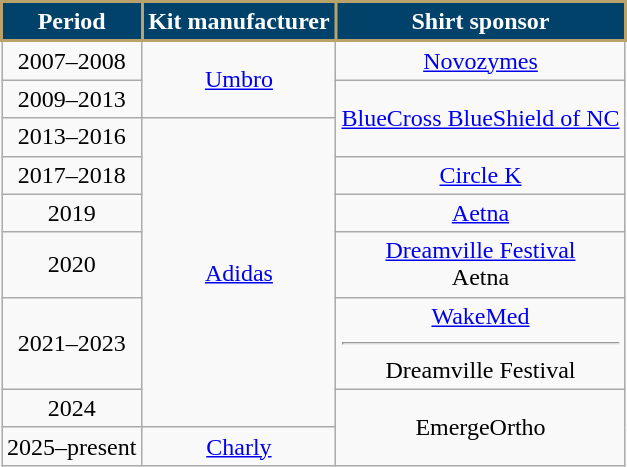<table class="wikitable" style="text-align: center">
<tr>
<th style="background:#01426A; color:#fff; border:2px solid #B9A36A;">Period</th>
<th style="background:#01426A; color:#fff; border:2px solid #B9A36A;">Kit manufacturer</th>
<th style="background:#01426A; color:#fff; border:2px solid #B9A36A;">Shirt sponsor</th>
</tr>
<tr>
<td>2007–2008</td>
<td rowspan="2"><a href='#'>Umbro</a></td>
<td><a href='#'>Novozymes</a></td>
</tr>
<tr>
<td>2009–2013</td>
<td rowspan=2><a href='#'>BlueCross BlueShield of NC</a></td>
</tr>
<tr>
<td>2013–2016</td>
<td rowspan="6"><a href='#'>Adidas</a></td>
</tr>
<tr>
<td>2017–2018</td>
<td><a href='#'>Circle K</a></td>
</tr>
<tr>
<td>2019</td>
<td><a href='#'>Aetna</a></td>
</tr>
<tr>
<td>2020</td>
<td><a href='#'>Dreamville Festival</a><br>Aetna</td>
</tr>
<tr>
<td>2021–2023</td>
<td><a href='#'>WakeMed</a><hr>Dreamville Festival</td>
</tr>
<tr>
<td>2024</td>
<td rowspan="2">EmergeOrtho</td>
</tr>
<tr>
<td>2025–present</td>
<td><a href='#'>Charly</a></td>
</tr>
</table>
